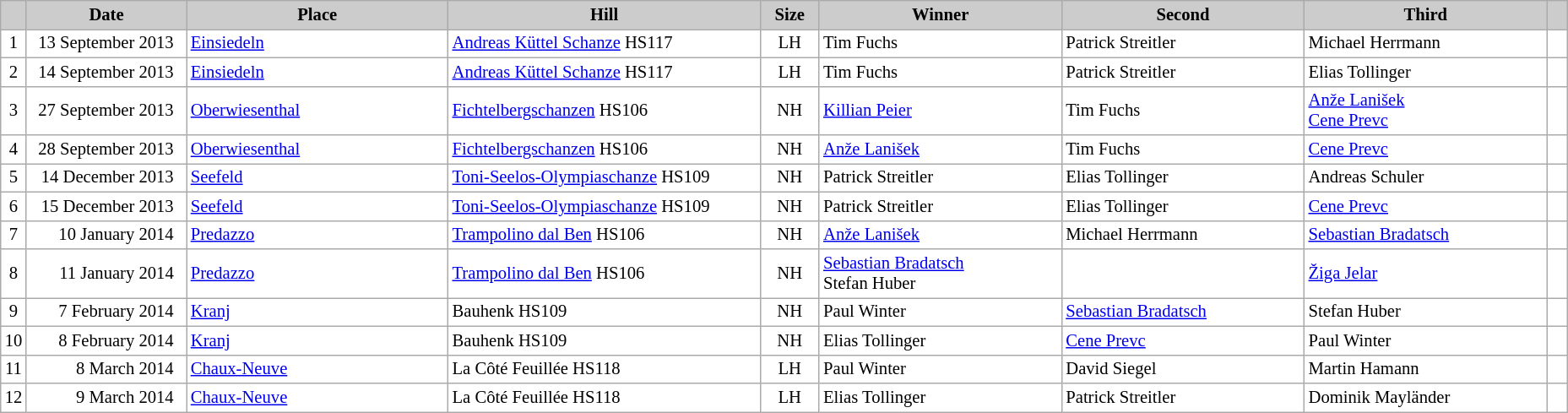<table class="wikitable plainrowheaders" style="background:#fff; font-size:86%; line-height:16px; border:grey solid 1px; border-collapse:collapse;">
<tr style="background:#ccc; text-align:center;">
<th scope="col" style="background:#ccc; width=30 px;"></th>
<th scope="col" style="background:#ccc; width:120px;">Date</th>
<th scope="col" style="background:#ccc; width:200px;">Place</th>
<th scope="col" style="background:#ccc; width:240px;">Hill</th>
<th scope="col" style="background:#ccc; width:40px;">Size</th>
<th scope="col" style="background:#ccc; width:185px;">Winner</th>
<th scope="col" style="background:#ccc; width:185px;">Second</th>
<th scope="col" style="background:#ccc; width:185px;">Third</th>
<th scope="col" style="background:#ccc; width:10px;"></th>
</tr>
<tr>
<td align=center>1</td>
<td align=right>13 September 2013  </td>
<td> <a href='#'>Einsiedeln</a></td>
<td><a href='#'>Andreas Küttel Schanze</a> HS117</td>
<td align=center>LH</td>
<td> Tim Fuchs</td>
<td> Patrick Streitler</td>
<td> Michael Herrmann</td>
<td></td>
</tr>
<tr>
<td align=center>2</td>
<td align=right>14 September 2013  </td>
<td> <a href='#'>Einsiedeln</a></td>
<td><a href='#'>Andreas Küttel Schanze</a> HS117</td>
<td align=center>LH</td>
<td> Tim Fuchs</td>
<td> Patrick Streitler</td>
<td> Elias Tollinger</td>
<td></td>
</tr>
<tr>
<td align=center>3</td>
<td align=right>27 September 2013  </td>
<td> <a href='#'>Oberwiesenthal</a></td>
<td><a href='#'>Fichtelbergschanzen</a> HS106</td>
<td align=center>NH</td>
<td> <a href='#'>Killian Peier</a></td>
<td> Tim Fuchs</td>
<td> <a href='#'>Anže Lanišek</a><br> <a href='#'>Cene Prevc</a></td>
<td></td>
</tr>
<tr>
<td align=center>4</td>
<td align=right>28 September 2013  </td>
<td> <a href='#'>Oberwiesenthal</a></td>
<td><a href='#'>Fichtelbergschanzen</a> HS106</td>
<td align=center>NH</td>
<td> <a href='#'>Anže Lanišek</a></td>
<td> Tim Fuchs</td>
<td> <a href='#'>Cene Prevc</a></td>
<td></td>
</tr>
<tr>
<td align=center>5</td>
<td align=right>14 December 2013  </td>
<td> <a href='#'>Seefeld</a></td>
<td><a href='#'>Toni-Seelos-Olympiaschanze</a> HS109</td>
<td align=center>NH</td>
<td> Patrick Streitler</td>
<td> Elias Tollinger</td>
<td> Andreas Schuler</td>
<td></td>
</tr>
<tr>
<td align=center>6</td>
<td align=right>15 December 2013  </td>
<td> <a href='#'>Seefeld</a></td>
<td><a href='#'>Toni-Seelos-Olympiaschanze</a> HS109</td>
<td align=center>NH</td>
<td> Patrick Streitler</td>
<td> Elias Tollinger</td>
<td> <a href='#'>Cene Prevc</a></td>
<td></td>
</tr>
<tr>
<td align=center>7</td>
<td align=right>10 January 2014  </td>
<td> <a href='#'>Predazzo</a></td>
<td><a href='#'>Trampolino dal Ben</a> HS106</td>
<td align=center>NH</td>
<td> <a href='#'>Anže Lanišek</a></td>
<td> Michael Herrmann</td>
<td> <a href='#'>Sebastian Bradatsch</a></td>
<td></td>
</tr>
<tr>
<td align=center>8</td>
<td align=right>11 January 2014  </td>
<td> <a href='#'>Predazzo</a></td>
<td><a href='#'>Trampolino dal Ben</a> HS106</td>
<td align=center>NH</td>
<td> <a href='#'>Sebastian Bradatsch</a><br> Stefan Huber</td>
<td></td>
<td> <a href='#'>Žiga Jelar</a></td>
<td></td>
</tr>
<tr>
<td align=center>9</td>
<td align=right>7 February 2014  </td>
<td> <a href='#'>Kranj</a></td>
<td>Bauhenk HS109</td>
<td align=center>NH</td>
<td> Paul Winter</td>
<td> <a href='#'>Sebastian Bradatsch</a></td>
<td> Stefan Huber</td>
<td></td>
</tr>
<tr>
<td align=center>10</td>
<td align=right>8 February 2014  </td>
<td> <a href='#'>Kranj</a></td>
<td>Bauhenk HS109</td>
<td align=center>NH</td>
<td> Elias Tollinger</td>
<td> <a href='#'>Cene Prevc</a></td>
<td> Paul Winter</td>
<td></td>
</tr>
<tr>
<td align=center>11</td>
<td align=right>8 March 2014  </td>
<td> <a href='#'>Chaux-Neuve</a></td>
<td>La Côté Feuillée HS118</td>
<td align=center>LH</td>
<td> Paul Winter</td>
<td> David Siegel</td>
<td> Martin Hamann</td>
<td></td>
</tr>
<tr>
<td align=center>12</td>
<td align=right>9 March 2014  </td>
<td> <a href='#'>Chaux-Neuve</a></td>
<td>La Côté Feuillée HS118</td>
<td align=center>LH</td>
<td> Elias Tollinger</td>
<td> Patrick Streitler</td>
<td> Dominik Mayländer</td>
<td></td>
</tr>
</table>
